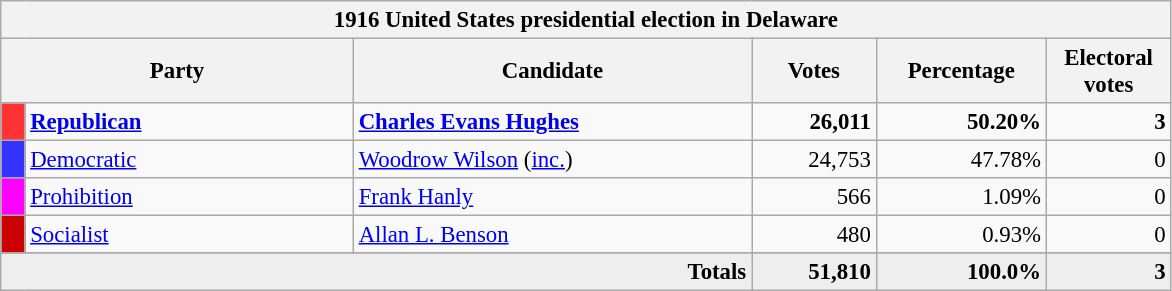<table class="wikitable" style="font-size: 95%;">
<tr>
<th colspan="6">1916 United States presidential election in Delaware</th>
</tr>
<tr>
<th colspan="2" style="width: 15em">Party</th>
<th style="width: 17em">Candidate</th>
<th style="width: 5em">Votes</th>
<th style="width: 7em">Percentage</th>
<th style="width: 5em">Electoral votes</th>
</tr>
<tr>
<th style="background-color:#FF3333; width: 3px"></th>
<td style="width: 130px"><strong><a href='#'>Republican</a></strong></td>
<td><strong><a href='#'>Charles Evans Hughes</a></strong></td>
<td align="right"><strong>26,011</strong></td>
<td align="right"><strong>50.20%</strong></td>
<td align="right"><strong>3</strong></td>
</tr>
<tr>
<th style="background-color:#3333FF; width: 3px"></th>
<td style="width: 130px"><a href='#'>Democratic</a></td>
<td><a href='#'>Woodrow Wilson</a> (<a href='#'>inc.</a>)</td>
<td align="right">24,753</td>
<td align="right">47.78%</td>
<td align="right">0</td>
</tr>
<tr>
<th style="background-color:#FF00FF; width: 3px"></th>
<td style="width: 130px"><a href='#'>Prohibition</a></td>
<td><a href='#'>Frank Hanly</a></td>
<td align="right">566</td>
<td align="right">1.09%</td>
<td align="right">0</td>
</tr>
<tr>
<th style="background-color:#CC0000; width: 3px"></th>
<td style="width: 130px"><a href='#'>Socialist</a></td>
<td><a href='#'>Allan L. Benson</a></td>
<td align="right">480</td>
<td align="right">0.93%</td>
<td align="right">0</td>
</tr>
<tr>
</tr>
<tr style="background:#eee; text-align:right;">
<td colspan="3"><strong>Totals</strong></td>
<td><strong>51,810</strong></td>
<td><strong>100.0%</strong></td>
<td><strong>3</strong></td>
</tr>
</table>
